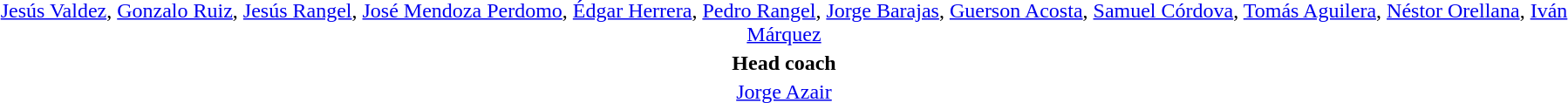<table style="text-align: center; margin-top: 2em; margin-left: auto; margin-right: auto">
<tr>
<td><a href='#'>Jesús Valdez</a>, <a href='#'>Gonzalo Ruiz</a>, <a href='#'>Jesús Rangel</a>, <a href='#'>José Mendoza Perdomo</a>, <a href='#'>Édgar Herrera</a>, <a href='#'>Pedro Rangel</a>, <a href='#'>Jorge Barajas</a>, <a href='#'>Guerson Acosta</a>, <a href='#'>Samuel Córdova</a>, <a href='#'>Tomás Aguilera</a>, <a href='#'>Néstor Orellana</a>, <a href='#'>Iván Márquez</a></td>
</tr>
<tr>
<td><strong>Head coach</strong></td>
</tr>
<tr>
<td><a href='#'>Jorge Azair</a></td>
</tr>
</table>
